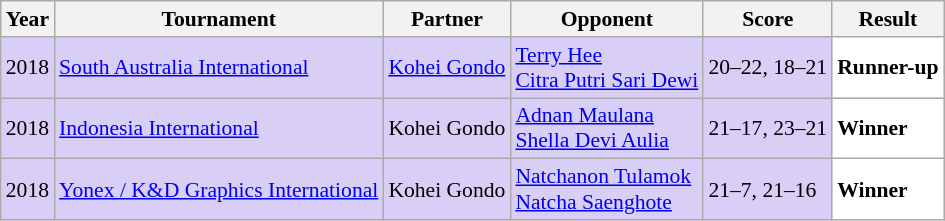<table class="sortable wikitable" style="font-size: 90%;">
<tr>
<th>Year</th>
<th>Tournament</th>
<th>Partner</th>
<th>Opponent</th>
<th>Score</th>
<th>Result</th>
</tr>
<tr style="background:#D8CEF6">
<td align="center">2018</td>
<td align="left"><a href='#'>South Australia International</a></td>
<td align="left"> <a href='#'>Kohei Gondo</a></td>
<td align="left"> <a href='#'>Terry Hee</a><br> <a href='#'>Citra Putri Sari Dewi</a></td>
<td align="left">20–22, 18–21</td>
<td style="text-align:left; background:white"> <strong>Runner-up</strong></td>
</tr>
<tr style="background:#D8CEF6">
<td align="center">2018</td>
<td align="left"><a href='#'>Indonesia International</a></td>
<td align="left"> Kohei Gondo</td>
<td align="left"> <a href='#'>Adnan Maulana</a><br> <a href='#'>Shella Devi Aulia</a></td>
<td align="left">21–17, 23–21</td>
<td style="text-align:left; background:white"> <strong>Winner</strong></td>
</tr>
<tr style="background:#D8CEF6">
<td align="center">2018</td>
<td align="left"><a href='#'>Yonex / K&D Graphics International</a></td>
<td align="left"> Kohei Gondo</td>
<td align="left"> <a href='#'>Natchanon Tulamok</a><br> <a href='#'>Natcha Saenghote</a></td>
<td align="left">21–7, 21–16</td>
<td style="text-align:left; background:white"> <strong>Winner</strong></td>
</tr>
</table>
